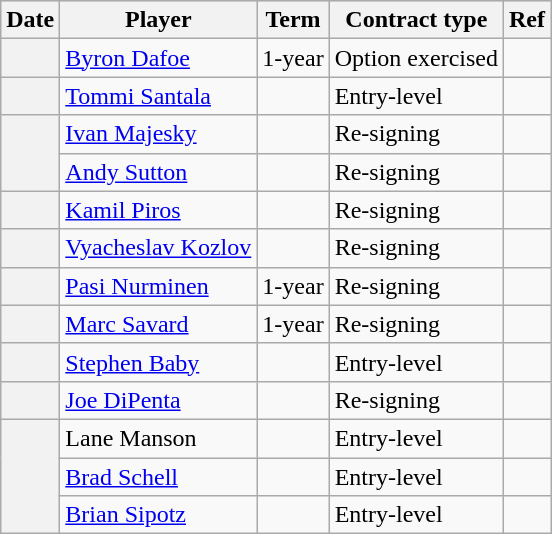<table class="wikitable plainrowheaders">
<tr style="background:#ddd; text-align:center;">
<th>Date</th>
<th>Player</th>
<th>Term</th>
<th>Contract type</th>
<th>Ref</th>
</tr>
<tr>
<th scope="row"></th>
<td><a href='#'>Byron Dafoe</a></td>
<td>1-year</td>
<td>Option exercised</td>
<td></td>
</tr>
<tr>
<th scope="row"></th>
<td><a href='#'>Tommi Santala</a></td>
<td></td>
<td>Entry-level</td>
<td></td>
</tr>
<tr>
<th scope="row" rowspan=2></th>
<td><a href='#'>Ivan Majesky</a></td>
<td></td>
<td>Re-signing</td>
<td></td>
</tr>
<tr>
<td><a href='#'>Andy Sutton</a></td>
<td></td>
<td>Re-signing</td>
<td></td>
</tr>
<tr>
<th scope="row"></th>
<td><a href='#'>Kamil Piros</a></td>
<td></td>
<td>Re-signing</td>
<td></td>
</tr>
<tr>
<th scope="row"></th>
<td><a href='#'>Vyacheslav Kozlov</a></td>
<td></td>
<td>Re-signing</td>
<td></td>
</tr>
<tr>
<th scope="row"></th>
<td><a href='#'>Pasi Nurminen</a></td>
<td>1-year</td>
<td>Re-signing</td>
<td></td>
</tr>
<tr>
<th scope="row"></th>
<td><a href='#'>Marc Savard</a></td>
<td>1-year</td>
<td>Re-signing</td>
<td></td>
</tr>
<tr>
<th scope="row"></th>
<td><a href='#'>Stephen Baby</a></td>
<td></td>
<td>Entry-level</td>
<td></td>
</tr>
<tr>
<th scope="row"></th>
<td><a href='#'>Joe DiPenta</a></td>
<td></td>
<td>Re-signing</td>
<td></td>
</tr>
<tr>
<th scope="row" rowspan=3></th>
<td>Lane Manson</td>
<td></td>
<td>Entry-level</td>
<td></td>
</tr>
<tr>
<td><a href='#'>Brad Schell</a></td>
<td></td>
<td>Entry-level</td>
<td></td>
</tr>
<tr>
<td><a href='#'>Brian Sipotz</a></td>
<td></td>
<td>Entry-level</td>
<td></td>
</tr>
</table>
